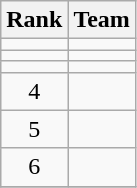<table class="wikitable" border="1">
<tr>
<th>Rank</th>
<th>Team</th>
</tr>
<tr>
<td align=center></td>
<td></td>
</tr>
<tr>
<td align=center></td>
<td></td>
</tr>
<tr>
<td align=center></td>
<td></td>
</tr>
<tr>
<td align=center>4</td>
<td></td>
</tr>
<tr>
<td align=center>5</td>
<td></td>
</tr>
<tr>
<td align=center>6</td>
<td></td>
</tr>
<tr>
</tr>
</table>
